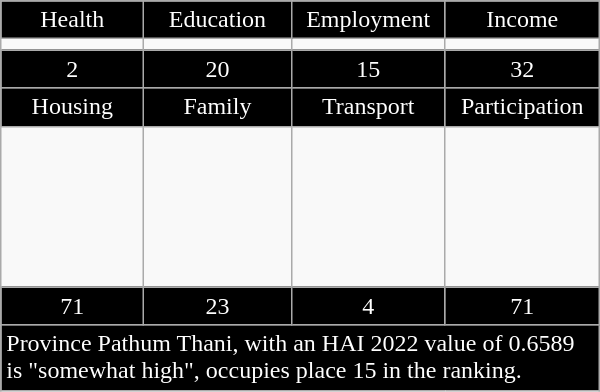<table class="wikitable floatright" style="width:400px;">
<tr>
<td style="text-align:center; width:100px; background:black; color:white;">Health</td>
<td style="text-align:center; width:100px; background:black; color:white;">Education</td>
<td style="text-align:center; width:100px; background:black; color:white;">Employment</td>
<td style="text-align:center; width:100px; background:black; color:white;">Income</td>
</tr>
<tr>
<td></td>
<td></td>
<td></td>
<td></td>
</tr>
<tr>
<td style="text-align:center; background:black; color:white;">2</td>
<td style="text-align:center; background:black; color:white;">20</td>
<td style="text-align:center; background:black; color:white;">15</td>
<td style="text-align:center; background:black; color:white;">32</td>
</tr>
<tr>
<td style="text-align:center; background:black; color:white;">Housing</td>
<td style="text-align:center; background:black; color:white;">Family</td>
<td style="text-align:center; background:black; color:white;">Transport</td>
<td style="text-align:center; background:black; color:white;">Participation</td>
</tr>
<tr>
<td style="height:100px;"></td>
<td></td>
<td></td>
<td></td>
</tr>
<tr>
<td style="text-align:center; background:black; color:white;">71</td>
<td style="text-align:center; background:black; color:white;">23</td>
<td style="text-align:center; background:black; color:white;">4</td>
<td style="text-align:center; background:black; color:white;">71</td>
</tr>
<tr>
<td colspan="4"; style="background:black; color:white;">Province Pathum Thani, with an HAI 2022 value of 0.6589 is "somewhat high", occupies place 15 in the ranking.</td>
</tr>
</table>
